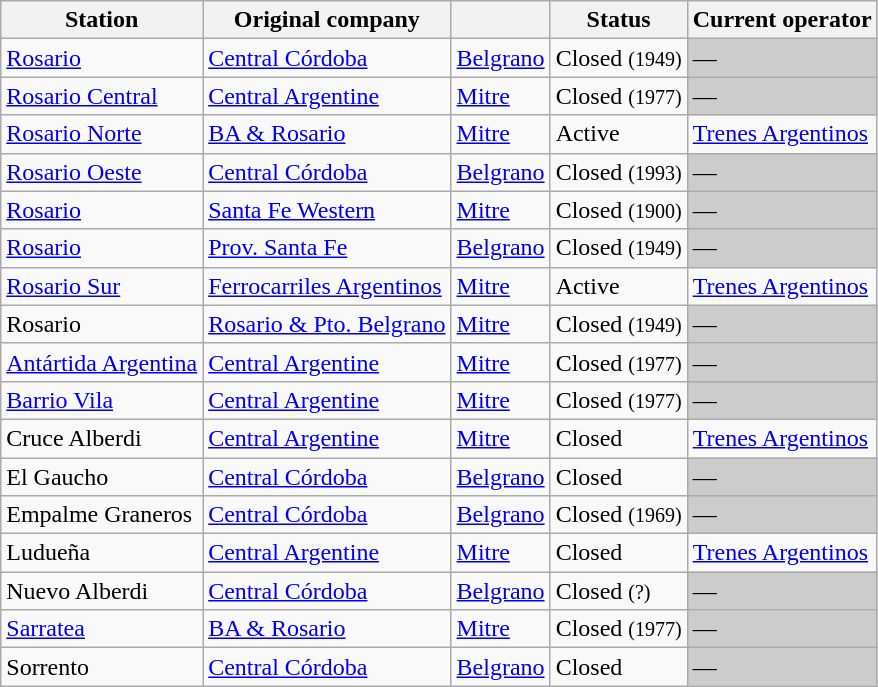<table class="wikitable sortable" style="text-align:left">
<tr>
<th width= px>Station</th>
<th width= px>Original company</th>
<th width= px></th>
<th>Status</th>
<th>Current operator</th>
</tr>
<tr>
<td><a href='#'>Rosario</a></td>
<td><a href='#'>Central Córdoba</a></td>
<td><a href='#'>Belgrano</a></td>
<td>Closed <small>(1949)</small></td>
<td bgcolor=#cccccc>—</td>
</tr>
<tr>
<td><a href='#'>Rosario Central</a></td>
<td><a href='#'>Central Argentine</a></td>
<td><a href='#'>Mitre</a></td>
<td>Closed <small>(1977)</small></td>
<td bgcolor=#cccccc>—</td>
</tr>
<tr>
<td><a href='#'>Rosario Norte</a></td>
<td><a href='#'>BA & Rosario</a></td>
<td><a href='#'>Mitre</a></td>
<td>Active</td>
<td><a href='#'>Trenes Argentinos</a></td>
</tr>
<tr>
<td><a href='#'>Rosario Oeste</a></td>
<td><a href='#'>Central Córdoba</a></td>
<td><a href='#'>Belgrano</a></td>
<td>Closed <small>(1993)</small></td>
<td bgcolor=#cccccc>—</td>
</tr>
<tr>
<td><a href='#'>Rosario</a></td>
<td><a href='#'>Santa Fe Western</a></td>
<td><a href='#'>Mitre</a></td>
<td>Closed <small>(1900)</small></td>
<td bgcolor=#cccccc>—</td>
</tr>
<tr>
<td><a href='#'>Rosario</a></td>
<td><a href='#'>Prov. Santa Fe</a></td>
<td><a href='#'>Belgrano</a></td>
<td>Closed <small>(1949)</small></td>
<td bgcolor=#cccccc>—</td>
</tr>
<tr>
<td><a href='#'>Rosario Sur</a></td>
<td><a href='#'>Ferrocarriles Argentinos</a></td>
<td><a href='#'>Mitre</a></td>
<td>Active</td>
<td><a href='#'>Trenes Argentinos</a></td>
</tr>
<tr>
<td>Rosario</td>
<td><a href='#'>Rosario & Pto. Belgrano</a></td>
<td><a href='#'>Mitre</a></td>
<td>Closed <small>(1949)</small></td>
<td bgcolor=#cccccc>—</td>
</tr>
<tr>
<td><a href='#'>Antártida Argentina</a></td>
<td><a href='#'>Central Argentine</a></td>
<td><a href='#'>Mitre</a></td>
<td>Closed <small>(1977)</small></td>
<td bgcolor=#cccccc>—</td>
</tr>
<tr>
<td><a href='#'>Barrio Vila</a></td>
<td><a href='#'>Central Argentine</a></td>
<td><a href='#'>Mitre</a></td>
<td>Closed <small>(1977)</small></td>
<td bgcolor=#cccccc>—</td>
</tr>
<tr>
<td>Cruce Alberdi</td>
<td><a href='#'>Central Argentine</a></td>
<td><a href='#'>Mitre</a></td>
<td>Closed </td>
<td><a href='#'>Trenes Argentinos</a></td>
</tr>
<tr>
<td>El Gaucho</td>
<td><a href='#'>Central Córdoba</a></td>
<td><a href='#'>Belgrano</a></td>
<td>Closed </td>
<td bgcolor=#cccccc>—</td>
</tr>
<tr>
<td>Empalme Graneros</td>
<td><a href='#'>Central Córdoba</a></td>
<td><a href='#'>Belgrano</a></td>
<td>Closed <small>(1969)</small></td>
<td bgcolor=#cccccc>—</td>
</tr>
<tr>
<td>Ludueña</td>
<td><a href='#'>Central Argentine</a></td>
<td><a href='#'>Mitre</a></td>
<td>Closed </td>
<td><a href='#'>Trenes Argentinos</a></td>
</tr>
<tr>
<td>Nuevo Alberdi</td>
<td><a href='#'>Central Córdoba</a></td>
<td><a href='#'>Belgrano</a></td>
<td>Closed <small>(?)</small></td>
<td bgcolor=#cccccc>—</td>
</tr>
<tr>
<td><a href='#'>Sarratea</a></td>
<td><a href='#'>BA & Rosario</a></td>
<td><a href='#'>Mitre</a></td>
<td>Closed <small>(1977)</small></td>
<td bgcolor=#cccccc>—</td>
</tr>
<tr>
<td>Sorrento</td>
<td><a href='#'>Central Córdoba</a></td>
<td><a href='#'>Belgrano</a></td>
<td>Closed </td>
<td bgcolor=#cccccc>—</td>
</tr>
</table>
